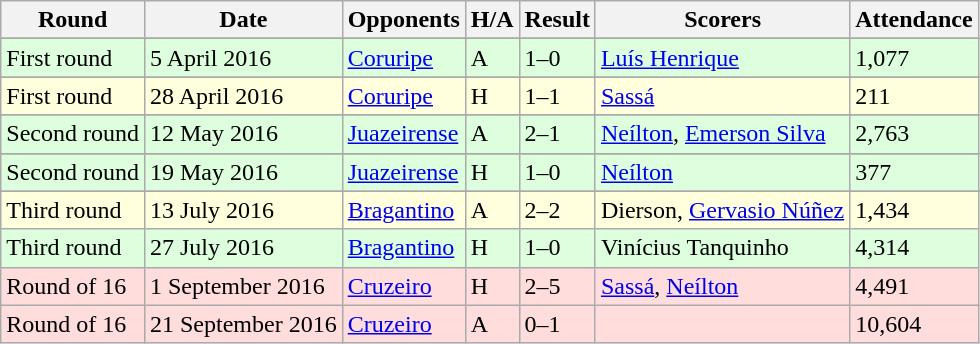<table class="wikitable">
<tr>
<th>Round</th>
<th>Date</th>
<th>Opponents</th>
<th>H/A</th>
<th>Result</th>
<th>Scorers</th>
<th>Attendance</th>
</tr>
<tr>
</tr>
<tr bgcolor="#ddffdd">
<td>First round</td>
<td>5 April 2016</td>
<td><a href='#'>Coruripe</a></td>
<td>A</td>
<td>1–0</td>
<td><a href='#'>Luís Henrique</a></td>
<td>1,077</td>
</tr>
<tr>
</tr>
<tr bgcolor="#ffffdd">
<td>First round</td>
<td>28 April 2016</td>
<td><a href='#'>Coruripe</a></td>
<td>H</td>
<td>1–1</td>
<td><a href='#'>Sassá</a></td>
<td>211</td>
</tr>
<tr>
</tr>
<tr bgcolor="#ddffdd">
<td>Second round</td>
<td>12 May 2016</td>
<td><a href='#'>Juazeirense</a></td>
<td>A</td>
<td>2–1</td>
<td><a href='#'>Neílton</a>, <a href='#'>Emerson Silva</a></td>
<td>2,763</td>
</tr>
<tr>
</tr>
<tr bgcolor="#ddffdd">
<td>Second round</td>
<td>19 May 2016</td>
<td><a href='#'>Juazeirense</a></td>
<td>H</td>
<td>1–0</td>
<td><a href='#'>Neílton</a></td>
<td>377</td>
</tr>
<tr>
</tr>
<tr bgcolor="#ffffdd">
<td>Third round</td>
<td>13 July 2016</td>
<td><a href='#'>Bragantino</a></td>
<td>A</td>
<td>2–2</td>
<td>Dierson, <a href='#'>Gervasio Núñez</a></td>
<td>1,434</td>
</tr>
<tr bgcolor="#ddffdd">
<td>Third round</td>
<td>27 July 2016</td>
<td><a href='#'>Bragantino</a></td>
<td>H</td>
<td>1–0</td>
<td>Vinícius Tanquinho</td>
<td>4,314</td>
</tr>
<tr bgcolor="#ffdddd">
<td>Round of 16</td>
<td>1 September 2016</td>
<td><a href='#'>Cruzeiro</a></td>
<td>H</td>
<td>2–5</td>
<td><a href='#'>Sassá</a>, <a href='#'>Neílton</a></td>
<td>4,491</td>
</tr>
<tr bgcolor="#ffdddd">
<td>Round of 16</td>
<td>21 September 2016</td>
<td><a href='#'>Cruzeiro</a></td>
<td>A</td>
<td>0–1</td>
<td></td>
<td>10,604</td>
</tr>
</table>
